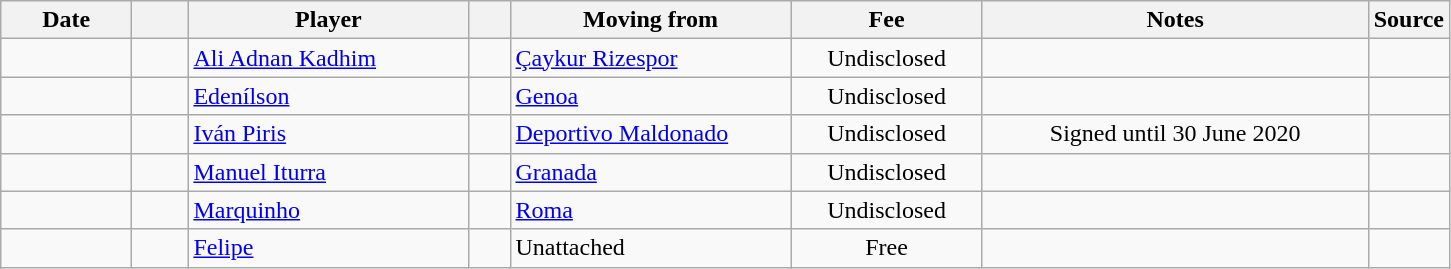<table class="wikitable sortable">
<tr>
<th style="width:80px;">Date</th>
<th style="width:30px;"></th>
<th style="width:180px;">Player</th>
<th style="width:20px;"></th>
<th style="width:180px;">Moving from</th>
<th style="width:120px;" class="unsortable">Fee</th>
<th style="width:250px;" class="unsortable">Notes</th>
<th style="width:20px;">Source</th>
</tr>
<tr>
<td></td>
<td align=center></td>
<td> <a href='#'>Ali Adnan Kadhim</a></td>
<td></td>
<td> <a href='#'>Çaykur Rizespor</a></td>
<td align=center>Undisclosed</td>
<td align=center></td>
<td></td>
</tr>
<tr>
<td></td>
<td align=center></td>
<td> <a href='#'>Edenílson</a></td>
<td></td>
<td> <a href='#'>Genoa</a></td>
<td align=center>Undisclosed</td>
<td align=center></td>
<td></td>
</tr>
<tr>
<td></td>
<td align=center></td>
<td> <a href='#'>Iván Piris</a></td>
<td></td>
<td> <a href='#'>Deportivo Maldonado</a></td>
<td align=center>Undisclosed</td>
<td align=center>Signed until 30 June 2020</td>
<td></td>
</tr>
<tr>
<td></td>
<td align=center></td>
<td> <a href='#'>Manuel Iturra</a></td>
<td></td>
<td> <a href='#'>Granada</a></td>
<td align=center>Undisclosed</td>
<td align=center></td>
<td></td>
</tr>
<tr>
<td></td>
<td align=center></td>
<td> <a href='#'>Marquinho</a></td>
<td></td>
<td> <a href='#'>Roma</a></td>
<td align=center>Undisclosed</td>
<td align=center></td>
<td></td>
</tr>
<tr>
<td></td>
<td align=center></td>
<td> <a href='#'>Felipe</a></td>
<td></td>
<td>Unattached</td>
<td align=center>Free</td>
<td align=center></td>
<td></td>
</tr>
</table>
